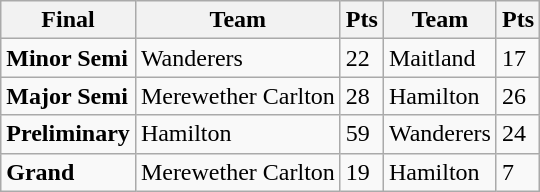<table class="wikitable">
<tr>
<th>Final</th>
<th>Team</th>
<th>Pts</th>
<th>Team</th>
<th>Pts</th>
</tr>
<tr>
<td><strong>Minor Semi</strong></td>
<td>Wanderers</td>
<td>22</td>
<td>Maitland</td>
<td>17</td>
</tr>
<tr>
<td><strong>Major Semi</strong></td>
<td>Merewether Carlton</td>
<td>28</td>
<td>Hamilton</td>
<td>26</td>
</tr>
<tr>
<td><strong>Preliminary</strong></td>
<td>Hamilton</td>
<td>59</td>
<td>Wanderers</td>
<td>24</td>
</tr>
<tr>
<td><strong>Grand</strong></td>
<td>Merewether Carlton</td>
<td>19</td>
<td>Hamilton</td>
<td>7</td>
</tr>
</table>
